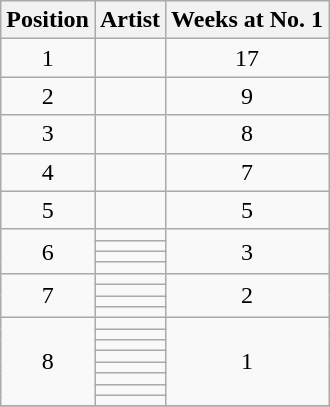<table class="wikitable plainrowheaders" style="text-align:center;">
<tr>
<th>Position</th>
<th>Artist</th>
<th>Weeks at No. 1</th>
</tr>
<tr>
<td>1</td>
<td></td>
<td>17</td>
</tr>
<tr>
<td>2</td>
<td></td>
<td>9</td>
</tr>
<tr>
<td>3</td>
<td></td>
<td>8</td>
</tr>
<tr>
<td>4</td>
<td></td>
<td>7</td>
</tr>
<tr>
<td>5</td>
<td></td>
<td>5</td>
</tr>
<tr>
<td rowspan=4>6</td>
<td></td>
<td rowspan=4>3</td>
</tr>
<tr>
<td></td>
</tr>
<tr>
<td></td>
</tr>
<tr>
<td></td>
</tr>
<tr>
<td rowspan=4>7</td>
<td></td>
<td rowspan=4>2</td>
</tr>
<tr>
<td></td>
</tr>
<tr>
<td></td>
</tr>
<tr>
<td></td>
</tr>
<tr>
<td rowspan=8>8</td>
<td></td>
<td rowspan=8>1</td>
</tr>
<tr>
<td></td>
</tr>
<tr>
<td></td>
</tr>
<tr>
<td></td>
</tr>
<tr>
<td></td>
</tr>
<tr>
<td></td>
</tr>
<tr>
<td></td>
</tr>
<tr>
<td></td>
</tr>
<tr>
</tr>
</table>
